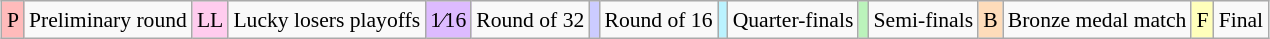<table class="wikitable" style="margin:0.5em auto; font-size:90%; line-height:1.25em; text-align:center">
<tr>
<td bgcolor="#FFBBBB">P</td>
<td>Preliminary round</td>
<td bgcolor="#FFCCEE">LL</td>
<td>Lucky losers playoffs</td>
<td bgcolor="#DDBBFF">1⁄16</td>
<td>Round of 32</td>
<td bgcolor="#CCCCFF"></td>
<td>Round of 16</td>
<td bgcolor="#BBF3FF"></td>
<td>Quarter-finals</td>
<td bgcolor="#BBF3BB"></td>
<td>Semi-finals</td>
<td bgcolor="#FEDCBA">B</td>
<td>Bronze medal match</td>
<td bgcolor="#FFFFBB">F</td>
<td>Final</td>
</tr>
</table>
